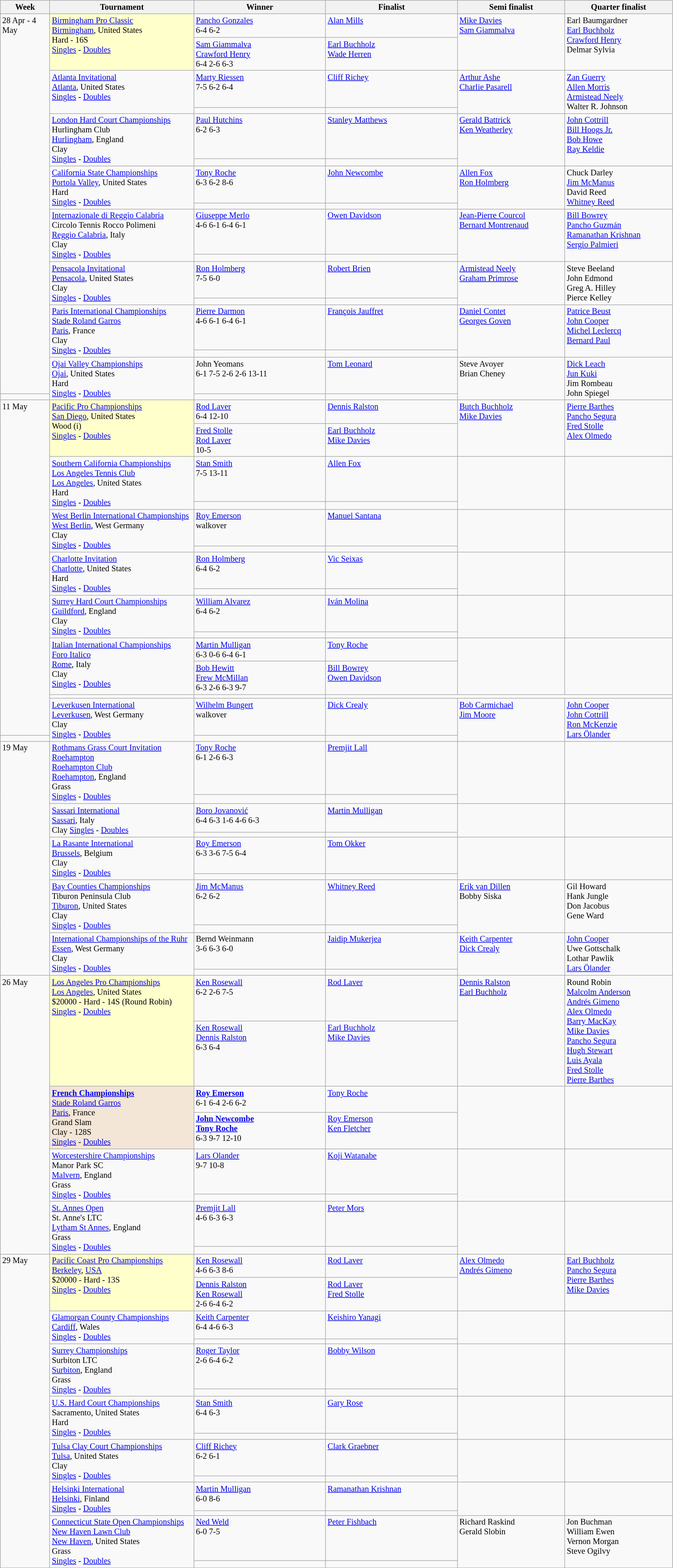<table class="wikitable" style="font-size:85%;">
<tr>
<th width="75">Week</th>
<th width="230">Tournament</th>
<th width="210">Winner</th>
<th width="210">Finalist</th>
<th width="170">Semi finalist</th>
<th width="170">Quarter finalist</th>
</tr>
<tr valign=top>
<td rowspan=15>28 Apr - 4 May</td>
<td bgcolor="#ffc" rowspan=2><a href='#'>Birmingham Pro Classic</a><br><a href='#'>Birmingham</a>, United States<br>Hard - 16S<br><a href='#'>Singles</a> - <a href='#'>Doubles</a></td>
<td> <a href='#'>Pancho Gonzales</a><br>6-4 6-2</td>
<td> <a href='#'>Alan Mills</a></td>
<td rowspan=2> <a href='#'>Mike Davies</a><br> <a href='#'>Sam Giammalva</a></td>
<td rowspan=2> Earl Baumgardner<br> <a href='#'>Earl Buchholz</a> <br> <a href='#'>Crawford Henry</a><br> Delmar Sylvia</td>
</tr>
<tr valign=top>
<td> <a href='#'>Sam Giammalva</a><br> <a href='#'>Crawford Henry</a><br>6-4 2-6 6-3</td>
<td> <a href='#'>Earl Buchholz</a><br> <a href='#'>Wade Herren</a></td>
</tr>
<tr valign=top>
<td rowspan=2><a href='#'>Atlanta Invitational</a><br><a href='#'>Atlanta</a>, United States<br><a href='#'>Singles</a> - <a href='#'>Doubles</a></td>
<td> <a href='#'>Marty Riessen</a><br>7-5 6-2 6-4</td>
<td> <a href='#'>Cliff Richey</a></td>
<td rowspan=2> <a href='#'>Arthur Ashe</a><br>  <a href='#'>Charlie Pasarell</a></td>
<td rowspan=2> <a href='#'>Zan Guerry</a><br> <a href='#'>Allen Morris</a><br> <a href='#'>Armistead Neely</a><br> Walter R. Johnson</td>
</tr>
<tr valign=top>
<td></td>
<td></td>
</tr>
<tr valign=top>
<td rowspan=2><a href='#'>London Hard Court Championships</a><br>Hurlingham Club<br><a href='#'>Hurlingham</a>, England<br>Clay<br><a href='#'>Singles</a> - <a href='#'>Doubles</a></td>
<td> <a href='#'>Paul Hutchins</a><br>6-2 6-3</td>
<td> <a href='#'>Stanley Matthews</a></td>
<td rowspan=2> <a href='#'>Gerald Battrick</a><br>  <a href='#'>Ken Weatherley</a></td>
<td rowspan=2> <a href='#'>John Cottrill</a><br>  <a href='#'>Bill Hoogs Jr.</a><br>  <a href='#'>Bob Howe</a><br>  <a href='#'>Ray Keldie</a></td>
</tr>
<tr valign=top>
<td></td>
<td></td>
</tr>
<tr valign=top>
<td rowspan=2><a href='#'>California State Championships</a><br> <a href='#'>Portola Valley</a>, United States<br>Hard<br><a href='#'>Singles</a> - <a href='#'>Doubles</a></td>
<td> <a href='#'>Tony Roche</a><br>6-3 6-2 8-6</td>
<td> <a href='#'>John Newcombe</a></td>
<td rowspan=2> <a href='#'>Allen Fox</a> <br>  <a href='#'>Ron Holmberg</a></td>
<td rowspan=2> Chuck Darley<br>  <a href='#'>Jim McManus</a><br> David Reed<br>  <a href='#'>Whitney Reed</a></td>
</tr>
<tr valign=top>
<td></td>
<td></td>
</tr>
<tr valign=top>
<td rowspan=2><a href='#'>Internazionale di Reggio Calabria</a><br>Circolo Tennis Rocco Polimeni<br><a href='#'>Reggio Calabria</a>, Italy<br>Clay<br><a href='#'>Singles</a> - <a href='#'>Doubles</a></td>
<td> <a href='#'>Giuseppe Merlo</a><br>4-6 6-1 6-4 6-1</td>
<td> <a href='#'>Owen Davidson</a></td>
<td rowspan=2> <a href='#'>Jean-Pierre Courcol</a> <br> <a href='#'>Bernard Montrenaud</a></td>
<td rowspan=2> <a href='#'>Bill Bowrey</a><br> <a href='#'>Pancho Guzmán</a> <br>  <a href='#'>Ramanathan Krishnan</a><br>  <a href='#'>Sergio Palmieri</a></td>
</tr>
<tr valign=top>
<td></td>
<td></td>
</tr>
<tr valign=top>
<td rowspan=2><a href='#'>Pensacola Invitational</a><br><a href='#'>Pensacola</a>, United States<br>Clay<br><a href='#'>Singles</a> - <a href='#'>Doubles</a></td>
<td> <a href='#'>Ron Holmberg</a><br>7-5 6-0</td>
<td> <a href='#'>Robert Brien</a></td>
<td rowspan=2> <a href='#'>Armistead Neely</a> <br>  <a href='#'>Graham Primrose</a></td>
<td rowspan=2> Steve Beeland <br>  John Edmond<br>  Greg A. Hilley <br>  Pierce Kelley</td>
</tr>
<tr valign=top>
<td></td>
<td></td>
</tr>
<tr valign=top>
<td rowspan=2><a href='#'>Paris International Championships</a><br><a href='#'>Stade Roland Garros</a><br><a href='#'>Paris</a>, France<br>Clay<br><a href='#'>Singles</a> - <a href='#'>Doubles</a></td>
<td> <a href='#'>Pierre Darmon</a><br>4-6 6-1 6-4 6-1</td>
<td> <a href='#'>François Jauffret</a></td>
<td rowspan=2> <a href='#'>Daniel Contet</a> <br> <a href='#'>Georges Goven</a></td>
<td rowspan=2> <a href='#'>Patrice Beust</a><br> <a href='#'>John Cooper</a><br> <a href='#'>Michel Leclercq</a><br>  <a href='#'>Bernard Paul</a></td>
</tr>
<tr valign=top>
<td></td>
<td></td>
</tr>
<tr valign=top>
<td rowspan=2><a href='#'>Ojai Valley Championships</a><br>	<a href='#'>Ojai</a>, United States<br>Hard<br><a href='#'>Singles</a> - <a href='#'>Doubles</a></td>
<td> John Yeomans<br>6-1 7-5 2-6 2-6 13-11</td>
<td> <a href='#'>Tom Leonard</a></td>
<td rowspan=2> Steve Avoyer <br>   Brian Cheney</td>
<td rowspan=2> <a href='#'>Dick Leach</a> <br> <a href='#'>Jun Kuki</a><br>  Jim Rombeau<br> John Spiegel</td>
</tr>
<tr valign=top>
<td></td>
<td></td>
</tr>
<tr valign=top>
<td rowspan=14>11 May</td>
<td bgcolor="#ffc" rowspan=2><a href='#'>Pacific Pro Championships</a><br><a href='#'>San Diego</a>, United States<br>Wood (i)<br><a href='#'>Singles</a> - <a href='#'>Doubles</a></td>
<td> <a href='#'>Rod Laver</a><br>6-4 12-10</td>
<td> <a href='#'>Dennis Ralston</a></td>
<td rowspan=2> <a href='#'>Butch Buchholz</a><br> <a href='#'>Mike Davies</a></td>
<td rowspan=2> <a href='#'>Pierre Barthes</a><br> <a href='#'>Pancho Segura</a><br> <a href='#'>Fred Stolle</a><br> <a href='#'>Alex Olmedo</a></td>
</tr>
<tr valign=top>
<td> <a href='#'>Fred Stolle</a><br> <a href='#'>Rod Laver</a><br>10-5</td>
<td> <a href='#'>Earl Buchholz</a><br> <a href='#'>Mike Davies</a></td>
</tr>
<tr valign=top>
<td rowspan=2><a href='#'>Southern California Championships</a><br><a href='#'>Los Angeles Tennis Club</a><br><a href='#'>Los Angeles</a>, United States<br>Hard<br><a href='#'>Singles</a> - <a href='#'>Doubles</a></td>
<td> <a href='#'>Stan Smith</a><br>7-5 13-11</td>
<td> <a href='#'>Allen Fox</a></td>
<td rowspan=2></td>
<td rowspan=2></td>
</tr>
<tr valign=top>
<td></td>
<td></td>
</tr>
<tr valign=top>
<td rowspan=2><a href='#'>West Berlin International Championships</a><br><a href='#'>West Berlin</a>, West Germany<br>Clay<br><a href='#'>Singles</a> - <a href='#'>Doubles</a></td>
<td> <a href='#'>Roy Emerson</a><br>walkover</td>
<td> <a href='#'>Manuel Santana</a></td>
<td rowspan=2></td>
<td rowspan=2></td>
</tr>
<tr valign=top>
<td></td>
<td></td>
</tr>
<tr valign=top>
<td rowspan=2><a href='#'>Charlotte Invitation</a><br><a href='#'>Charlotte</a>, United States<br>Hard<br><a href='#'>Singles</a> - <a href='#'>Doubles</a></td>
<td> <a href='#'>Ron Holmberg</a><br>6-4 6-2</td>
<td> <a href='#'>Vic Seixas</a></td>
<td rowspan=2></td>
<td rowspan=2></td>
</tr>
<tr valign=top>
<td></td>
<td></td>
</tr>
<tr valign=top>
<td rowspan=2><a href='#'>Surrey Hard Court Championships</a><br><a href='#'>Guildford</a>, England<br>Clay<br><a href='#'>Singles</a> - <a href='#'>Doubles</a></td>
<td> <a href='#'>William Alvarez</a><br>6-4 6-2</td>
<td> <a href='#'>Iván Molina</a></td>
<td rowspan=2></td>
<td rowspan=2></td>
</tr>
<tr valign=top>
<td></td>
<td></td>
</tr>
<tr valign=top>
<td rowspan=2><a href='#'>Italian International Championships</a><br><a href='#'>Foro Italico</a><br><a href='#'>Rome</a>, Italy<br>Clay<br><a href='#'>Singles</a> - <a href='#'>Doubles</a></td>
<td> <a href='#'>Martin Mulligan</a><br>6-3 0-6 6-4 6-1</td>
<td> <a href='#'>Tony Roche</a></td>
<td rowspan=2></td>
<td rowspan=2></td>
</tr>
<tr valign=top>
<td> <a href='#'>Bob Hewitt</a><br> <a href='#'>Frew McMillan</a><br>6-3 2-6 6-3 9-7</td>
<td> <a href='#'>Bill Bowrey</a><br> <a href='#'>Owen Davidson</a></td>
</tr>
<tr valign=top>
<td></td>
<td></td>
</tr>
<tr valign=top>
<td rowspan=2><a href='#'>Leverkusen International</a><br><a href='#'>Leverkusen</a>, West Germany<br>Clay<br><a href='#'>Singles</a> - <a href='#'>Doubles</a></td>
<td> <a href='#'>Wilhelm Bungert</a><br>walkover</td>
<td> <a href='#'>Dick Crealy</a></td>
<td rowspan=2> <a href='#'>Bob Carmichael</a><br> <a href='#'>Jim Moore</a></td>
<td rowspan=2> <a href='#'>John Cooper</a><br> <a href='#'>John Cottrill</a><br>  <a href='#'>Ron McKenzie</a><br> <a href='#'>Lars Ölander</a></td>
</tr>
<tr valign=top>
<td></td>
<td></td>
</tr>
<tr valign=top>
<td rowspan=10>19 May</td>
<td rowspan=2><a href='#'>Rothmans Grass Court Invitation Roehampton</a><br><a href='#'>Roehampton Club</a><br><a href='#'>Roehampton</a>, England<br>Grass<br> <a href='#'>Singles</a> - <a href='#'>Doubles</a></td>
<td> <a href='#'>Tony Roche</a><br>6-1 2-6 6-3</td>
<td> <a href='#'>Premjit Lall</a></td>
<td rowspan=2></td>
<td rowspan=2></td>
</tr>
<tr valign=top>
<td></td>
<td></td>
</tr>
<tr valign=top>
<td rowspan=2><a href='#'>Sassari International</a><br><a href='#'>Sassari</a>, Italy<br>Clay <a href='#'>Singles</a> - <a href='#'>Doubles</a></td>
<td> <a href='#'>Boro Jovanović</a><br>6-4 6-3 1-6 4-6 6-3</td>
<td> <a href='#'>Martin Mulligan</a></td>
<td rowspan=2></td>
<td rowspan=2></td>
</tr>
<tr valign=top>
<td></td>
<td></td>
</tr>
<tr valign=top>
<td rowspan=2><a href='#'>La Rasante International</a><br><a href='#'>Brussels</a>, Belgium<br>Clay<br><a href='#'>Singles</a> - <a href='#'>Doubles</a></td>
<td> <a href='#'>Roy Emerson</a><br>6-3 3-6 7-5 6-4</td>
<td> <a href='#'>Tom Okker</a></td>
<td rowspan=2></td>
<td rowspan=2></td>
</tr>
<tr valign=top>
<td></td>
<td></td>
</tr>
<tr valign=top>
<td rowspan=2><a href='#'>Bay Counties Championships</a><br>Tiburon Peninsula Club<br><a href='#'>Tiburon</a>, United States<br>Clay<br><a href='#'>Singles</a> - <a href='#'>Doubles</a></td>
<td> <a href='#'>Jim McManus</a><br>6-2 6-2</td>
<td> <a href='#'>Whitney Reed</a></td>
<td rowspan=2> <a href='#'>Erik van Dillen</a> <br>  Bobby Siska</td>
<td rowspan=2> Gil Howard <br>   Hank Jungle <br>  Don Jacobus <br>  Gene Ward</td>
</tr>
<tr valign=top>
<td></td>
<td></td>
</tr>
<tr valign=top>
<td rowspan=2><a href='#'>International Championships of the Ruhr</a><br><a href='#'>Essen</a>, West Germany<br>Clay<br><a href='#'>Singles</a> - <a href='#'>Doubles</a></td>
<td> Bernd Weinmann<br>3-6 6-3 6-0</td>
<td> <a href='#'>Jaidip Mukerjea</a></td>
<td rowspan=2> <a href='#'>Keith Carpenter</a><br> <a href='#'>Dick Crealy</a></td>
<td rowspan=2> <a href='#'>John Cooper</a><br> Uwe Gottschalk<br> Lothar Pawlik<br> <a href='#'>Lars Ölander</a></td>
</tr>
<tr valign=top>
<td></td>
<td></td>
</tr>
<tr valign=top>
<td rowspan=8>26 May</td>
<td bgcolor="#ffc" rowspan=2><a href='#'>Los Angeles Pro Championships</a><br> <a href='#'>Los Angeles</a>, United States<br>$20000 - Hard - 14S (Round Robin)<br><a href='#'>Singles</a> - <a href='#'>Doubles</a></td>
<td> <a href='#'>Ken Rosewall</a><br>6-2 2-6 7-5</td>
<td> <a href='#'>Rod Laver</a></td>
<td rowspan=2> <a href='#'>Dennis Ralston</a><br> <a href='#'>Earl Buchholz</a></td>
<td rowspan=2>Round Robin<br> <a href='#'>Malcolm Anderson</a><br> <a href='#'>Andrés Gimeno</a><br> <a href='#'>Alex Olmedo</a><br> <a href='#'>Barry MacKay</a><br> <a href='#'>Mike Davies</a><br> <a href='#'>Pancho Segura</a><br> <a href='#'>Hugh Stewart</a><br> <a href='#'>Luis Ayala</a><br> <a href='#'>Fred Stolle</a><br> <a href='#'>Pierre Barthes</a></td>
</tr>
<tr valign=top>
<td> <a href='#'>Ken Rosewall</a><br> <a href='#'>Dennis Ralston</a><br>6-3 6-4</td>
<td> <a href='#'>Earl Buchholz</a><br> <a href='#'>Mike Davies</a></td>
</tr>
<tr valign=top>
<td style="background:#F3E6D7" rowspan=2><strong><a href='#'>French Championships</a></strong><br><a href='#'>Stade Roland Garros</a><br><a href='#'>Paris</a>, France<br>Grand Slam<br>Clay - 128S<br><a href='#'>Singles</a> - <a href='#'>Doubles</a></td>
<td> <strong><a href='#'>Roy Emerson</a></strong><br>6-1 6-4 2-6 6-2</td>
<td> <a href='#'>Tony Roche</a></td>
<td rowspan=2></td>
<td rowspan=2></td>
</tr>
<tr valign=top>
<td> <strong><a href='#'>John Newcombe</a></strong><br> <strong><a href='#'>Tony Roche</a></strong><br>6-3 9-7 12-10</td>
<td> <a href='#'>Roy Emerson</a><br> <a href='#'>Ken Fletcher</a></td>
</tr>
<tr valign=top>
<td rowspan=2><a href='#'>Worcestershire Championships</a><br>Manor Park SC<br><a href='#'>Malvern</a>, England<br>Grass<br><a href='#'>Singles</a> - <a href='#'>Doubles</a></td>
<td> <a href='#'>Lars Olander</a><br>9-7 10-8</td>
<td> <a href='#'>Koji Watanabe</a></td>
<td rowspan=2></td>
<td rowspan=2></td>
</tr>
<tr valign=top>
<td></td>
<td></td>
</tr>
<tr valign=top>
<td rowspan=2><a href='#'>St. Annes Open</a><br>St. Anne's LTC<br><a href='#'>Lytham St Annes</a>, England<br>Grass<br><a href='#'>Singles</a> - <a href='#'>Doubles</a></td>
<td> <a href='#'>Premjit Lall</a><br>4-6 6-3 6-3</td>
<td> <a href='#'>Peter Mors</a></td>
<td rowspan=2></td>
<td rowspan=2></td>
</tr>
<tr valign=top>
<td></td>
<td></td>
</tr>
<tr valign=top>
<td rowspan=14>29 May</td>
<td bgcolor="#ffc" rowspan=2><a href='#'>Pacific Coast Pro Championships</a><br><a href='#'>Berkeley</a>, <a href='#'>USA</a><br>$20000 - Hard - 13S<br><a href='#'>Singles</a> - <a href='#'>Doubles</a></td>
<td> <a href='#'>Ken Rosewall</a><br>4-6 6-3 8-6</td>
<td> <a href='#'>Rod Laver</a></td>
<td rowspan=2> <a href='#'>Alex Olmedo</a><br> <a href='#'>Andrés Gimeno</a></td>
<td rowspan=2> <a href='#'>Earl Buchholz</a><br> <a href='#'>Pancho Segura</a><br> <a href='#'>Pierre Barthes</a><br> <a href='#'>Mike Davies</a></td>
</tr>
<tr valign=top>
<td> <a href='#'>Dennis Ralston</a><br> <a href='#'>Ken Rosewall</a><br>2-6 6-4 6-2</td>
<td> <a href='#'>Rod Laver</a><br> <a href='#'>Fred Stolle</a></td>
</tr>
<tr valign=top>
<td rowspan=2><a href='#'>Glamorgan County Championships</a> <br><a href='#'>Cardiff</a>, Wales<br><a href='#'>Singles</a> - <a href='#'>Doubles</a></td>
<td> <a href='#'>Keith Carpenter</a><br>6-4 4-6 6-3</td>
<td> <a href='#'>Keishiro Yanagi</a></td>
<td rowspan=2></td>
<td rowspan=2></td>
</tr>
<tr valign=top>
<td></td>
<td></td>
</tr>
<tr valign=top>
<td rowspan=2><a href='#'>Surrey Championships</a><br>Surbiton LTC<br><a href='#'>Surbiton</a>, England<br>Grass<br><a href='#'>Singles</a> - <a href='#'>Doubles</a></td>
<td> <a href='#'>Roger Taylor</a><br>2-6 6-4 6-2</td>
<td> <a href='#'>Bobby Wilson</a></td>
<td rowspan=2></td>
<td rowspan=2></td>
</tr>
<tr valign=top>
<td></td>
<td></td>
</tr>
<tr valign=top>
<td rowspan=2><a href='#'>U.S. Hard Court Championships</a><br>Sacramento, United States<br>Hard<br><a href='#'>Singles</a> - <a href='#'>Doubles</a></td>
<td> <a href='#'>Stan Smith</a><br>6-4 6-3</td>
<td> <a href='#'>Gary Rose</a></td>
<td rowspan=2></td>
<td rowspan=2></td>
</tr>
<tr valign=top>
<td></td>
<td></td>
</tr>
<tr valign=top>
<td rowspan=2><a href='#'>Tulsa Clay Court Championships</a><br><a href='#'>Tulsa</a>, United States<br>Clay<br><a href='#'>Singles</a> - <a href='#'>Doubles</a></td>
<td> <a href='#'>Cliff Richey</a><br>6-2 6-1</td>
<td> <a href='#'>Clark Graebner</a></td>
<td rowspan=2></td>
<td rowspan=2></td>
</tr>
<tr valign=top>
<td></td>
<td></td>
</tr>
<tr valign=top>
<td rowspan=2><a href='#'>Helsinki International</a><br><a href='#'>Helsinki</a>, Finland<br><a href='#'>Singles</a> - <a href='#'>Doubles</a></td>
<td> <a href='#'>Martin Mulligan</a><br>6-0 8-6</td>
<td> <a href='#'>Ramanathan Krishnan</a></td>
<td rowspan=2></td>
<td rowspan=2></td>
</tr>
<tr valign=top>
<td></td>
<td></td>
</tr>
<tr valign=top>
<td rowspan=2><a href='#'>Connecticut State Open Championships</a><br><a href='#'>New Haven Lawn Club</a><br><a href='#'>New Haven</a>, United States<br>Grass<br><a href='#'>Singles</a> - <a href='#'>Doubles</a></td>
<td> <a href='#'>Ned Weld</a><br> 6-0 7-5</td>
<td> <a href='#'>Peter Fishbach</a></td>
<td rowspan=2> Richard Raskind <br> Gerald Slobin</td>
<td rowspan=2>  Jon Buchman <br>  William Ewen <br> Vernon Morgan <br> Steve Ogilvy</td>
</tr>
<tr valign=top>
<td></td>
<td></td>
</tr>
<tr valign=top>
</tr>
</table>
